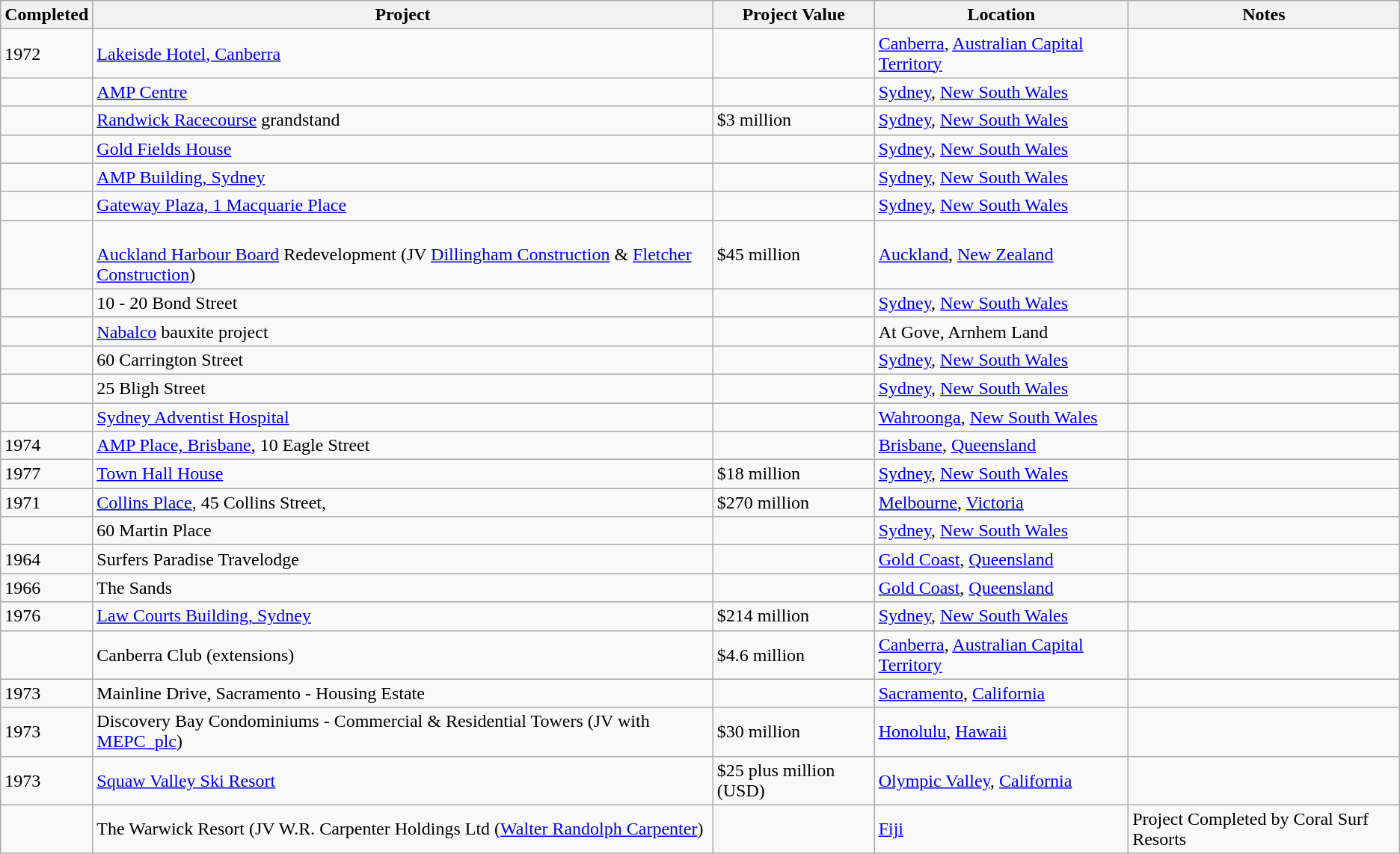<table class="wikitable">
<tr>
<th>Completed</th>
<th>Project</th>
<th>Project Value</th>
<th>Location</th>
<th>Notes</th>
</tr>
<tr>
<td>1972</td>
<td><a href='#'>Lakeisde Hotel, Canberra</a></td>
<td></td>
<td><a href='#'>Canberra</a>, <a href='#'>Australian Capital Territory</a></td>
<td></td>
</tr>
<tr>
<td></td>
<td><a href='#'>AMP Centre</a></td>
<td></td>
<td><a href='#'>Sydney</a>, <a href='#'>New South Wales</a></td>
<td></td>
</tr>
<tr>
<td></td>
<td><a href='#'>Randwick Racecourse</a> grandstand</td>
<td>$3 million</td>
<td><a href='#'>Sydney</a>, <a href='#'>New South Wales</a></td>
<td></td>
</tr>
<tr>
<td></td>
<td><a href='#'>Gold Fields House</a></td>
<td></td>
<td><a href='#'>Sydney</a>, <a href='#'>New South Wales</a></td>
<td></td>
</tr>
<tr>
<td></td>
<td><a href='#'>AMP Building, Sydney</a></td>
<td></td>
<td><a href='#'>Sydney</a>, <a href='#'>New South Wales</a></td>
<td></td>
</tr>
<tr>
<td></td>
<td><a href='#'>Gateway Plaza, 1 Macquarie Place</a></td>
<td></td>
<td><a href='#'>Sydney</a>, <a href='#'>New South Wales</a></td>
<td></td>
</tr>
<tr>
<td></td>
<td><br><a href='#'>Auckland Harbour Board</a> Redevelopment (JV <a href='#'>Dillingham Construction</a> & <a href='#'>Fletcher Construction</a>)</td>
<td>$45 million</td>
<td><a href='#'>Auckland</a>, <a href='#'>New Zealand</a></td>
<td></td>
</tr>
<tr>
<td></td>
<td>10 - 20 Bond Street</td>
<td></td>
<td><a href='#'>Sydney</a>, <a href='#'>New South Wales</a></td>
<td></td>
</tr>
<tr>
<td></td>
<td><a href='#'>Nabalco</a> bauxite project</td>
<td></td>
<td>At Gove, Arnhem Land</td>
<td></td>
</tr>
<tr>
<td></td>
<td>60 Carrington Street</td>
<td></td>
<td><a href='#'>Sydney</a>, <a href='#'>New South Wales</a></td>
<td></td>
</tr>
<tr>
<td></td>
<td>25 Bligh Street</td>
<td></td>
<td><a href='#'>Sydney</a>, <a href='#'>New South Wales</a></td>
<td></td>
</tr>
<tr>
<td></td>
<td><a href='#'>Sydney Adventist Hospital</a></td>
<td></td>
<td><a href='#'>Wahroonga</a>, <a href='#'>New South Wales</a></td>
<td></td>
</tr>
<tr>
<td>1974</td>
<td><a href='#'>AMP Place, Brisbane</a>, 10 Eagle Street</td>
<td></td>
<td><a href='#'>Brisbane</a>, <a href='#'>Queensland</a></td>
<td></td>
</tr>
<tr>
<td>1977</td>
<td><a href='#'>Town Hall House</a></td>
<td>$18 million</td>
<td><a href='#'>Sydney</a>, <a href='#'>New South Wales</a></td>
<td></td>
</tr>
<tr>
<td>1971</td>
<td><a href='#'>Collins Place</a>, 45 Collins Street,</td>
<td>$270 million</td>
<td><a href='#'>Melbourne</a>, <a href='#'>Victoria</a></td>
<td></td>
</tr>
<tr>
<td></td>
<td>60 Martin Place</td>
<td></td>
<td><a href='#'>Sydney</a>, <a href='#'>New South Wales</a></td>
<td></td>
</tr>
<tr>
<td>1964</td>
<td>Surfers Paradise Travelodge</td>
<td></td>
<td><a href='#'>Gold Coast</a>, <a href='#'>Queensland</a></td>
<td></td>
</tr>
<tr>
<td>1966</td>
<td>The Sands</td>
<td></td>
<td><a href='#'>Gold Coast</a>, <a href='#'>Queensland</a></td>
<td></td>
</tr>
<tr>
<td>1976</td>
<td><a href='#'>Law Courts Building, Sydney</a></td>
<td>$214 million</td>
<td><a href='#'>Sydney</a>, <a href='#'>New South Wales</a></td>
<td></td>
</tr>
<tr>
<td></td>
<td>Canberra Club (extensions)</td>
<td>$4.6 million</td>
<td><a href='#'>Canberra</a>, <a href='#'>Australian Capital Territory</a></td>
<td></td>
</tr>
<tr>
<td>1973</td>
<td>Mainline Drive, Sacramento - Housing Estate</td>
<td></td>
<td><a href='#'>Sacramento</a>, <a href='#'>California</a></td>
<td></td>
</tr>
<tr>
<td>1973</td>
<td>Discovery Bay Condominiums - Commercial & Residential Towers (JV with <a href='#'>MEPC_plc</a>)</td>
<td>$30 million</td>
<td><a href='#'>Honolulu</a>, <a href='#'>Hawaii</a></td>
<td></td>
</tr>
<tr>
<td>1973</td>
<td><a href='#'>Squaw Valley Ski Resort</a></td>
<td>$25 plus million (USD)</td>
<td><a href='#'>Olympic Valley</a>, <a href='#'>California</a></td>
<td></td>
</tr>
<tr>
<td></td>
<td>The Warwick Resort (JV W.R. Carpenter Holdings Ltd (<a href='#'>Walter Randolph Carpenter</a>)</td>
<td></td>
<td><a href='#'>Fiji</a></td>
<td> Project Completed by Coral Surf Resorts</td>
</tr>
</table>
